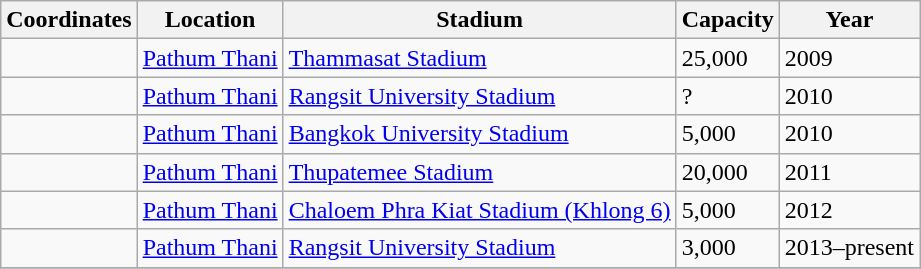<table class="wikitable sortable">
<tr>
<th>Coordinates</th>
<th>Location</th>
<th>Stadium</th>
<th>Capacity</th>
<th>Year</th>
</tr>
<tr>
<td></td>
<td><a href='#'>Pathum Thani</a></td>
<td><a href='#'>Thammasat Stadium</a></td>
<td>25,000</td>
<td>2009</td>
</tr>
<tr>
<td></td>
<td><a href='#'>Pathum Thani</a></td>
<td><a href='#'>Rangsit University Stadium</a></td>
<td>?</td>
<td>2010</td>
</tr>
<tr>
<td></td>
<td><a href='#'>Pathum Thani</a></td>
<td><a href='#'>Bangkok University Stadium</a></td>
<td>5,000</td>
<td>2010</td>
</tr>
<tr>
<td></td>
<td><a href='#'>Pathum Thani</a></td>
<td><a href='#'>Thupatemee Stadium</a></td>
<td>20,000</td>
<td>2011</td>
</tr>
<tr>
<td></td>
<td><a href='#'>Pathum Thani</a></td>
<td><a href='#'>Chaloem Phra Kiat Stadium (Khlong 6)</a></td>
<td>5,000</td>
<td>2012</td>
</tr>
<tr>
<td></td>
<td><a href='#'>Pathum Thani</a></td>
<td><a href='#'>Rangsit University Stadium</a></td>
<td>3,000</td>
<td>2013–present</td>
</tr>
<tr>
</tr>
</table>
